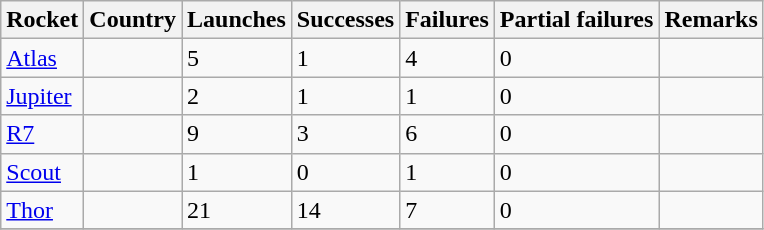<table class="wikitable sortable">
<tr>
<th>Rocket</th>
<th>Country</th>
<th>Launches</th>
<th>Successes</th>
<th>Failures</th>
<th>Partial failures</th>
<th>Remarks</th>
</tr>
<tr>
<td><a href='#'>Atlas</a></td>
<td></td>
<td>5</td>
<td>1</td>
<td>4</td>
<td>0</td>
<td></td>
</tr>
<tr>
<td><a href='#'>Jupiter</a></td>
<td></td>
<td>2</td>
<td>1</td>
<td>1</td>
<td>0</td>
<td></td>
</tr>
<tr>
<td><a href='#'>R7</a></td>
<td></td>
<td>9</td>
<td>3</td>
<td>6</td>
<td>0</td>
<td></td>
</tr>
<tr>
<td><a href='#'>Scout</a></td>
<td></td>
<td>1</td>
<td>0</td>
<td>1</td>
<td>0</td>
<td></td>
</tr>
<tr>
<td><a href='#'>Thor</a></td>
<td></td>
<td>21</td>
<td>14</td>
<td>7</td>
<td>0</td>
<td></td>
</tr>
<tr>
</tr>
</table>
